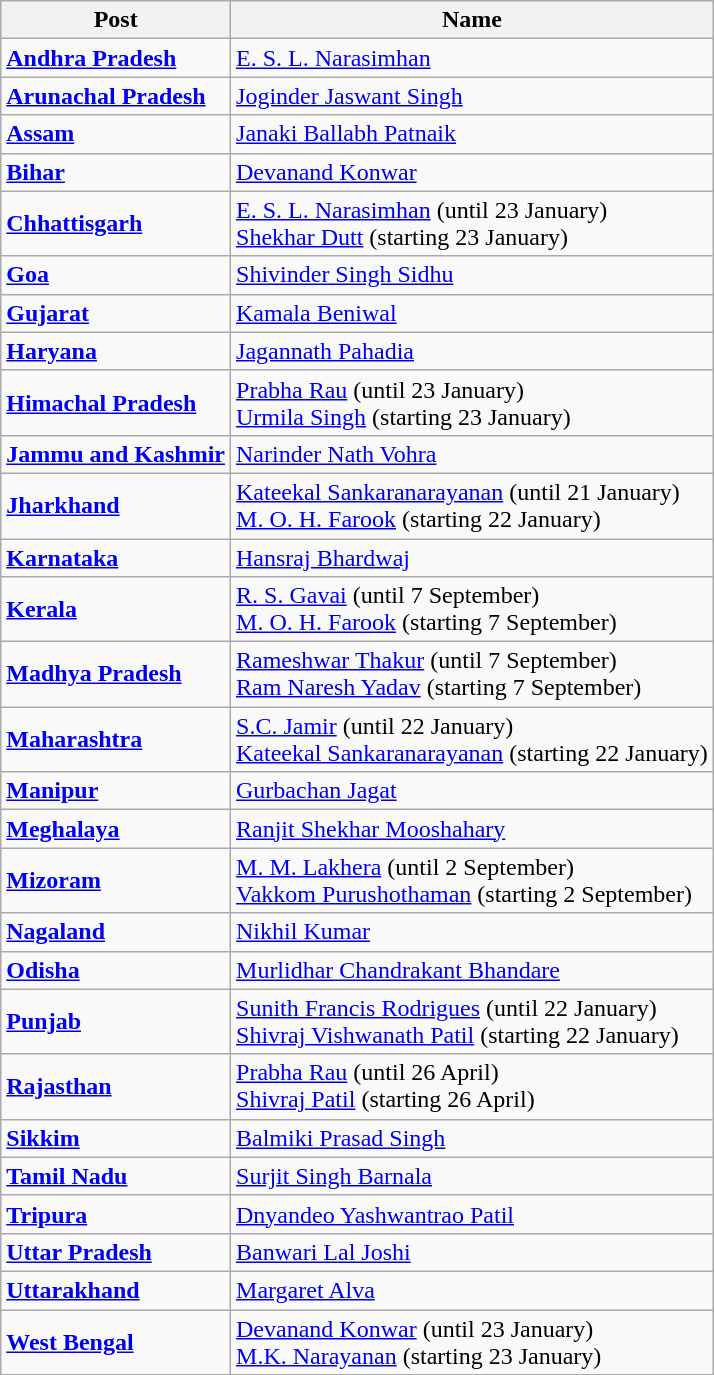<table class=wikitable>
<tr>
<th>Post</th>
<th>Name</th>
</tr>
<tr>
<td><strong><a href='#'>Andhra Pradesh</a></strong></td>
<td><a href='#'>E. S. L. Narasimhan</a></td>
</tr>
<tr>
<td><strong><a href='#'>Arunachal Pradesh</a></strong></td>
<td><a href='#'>Joginder Jaswant Singh</a></td>
</tr>
<tr>
<td><strong><a href='#'>Assam</a></strong></td>
<td><a href='#'>Janaki Ballabh Patnaik</a></td>
</tr>
<tr>
<td><strong><a href='#'>Bihar</a></strong></td>
<td><a href='#'>Devanand Konwar</a></td>
</tr>
<tr>
<td><strong><a href='#'>Chhattisgarh</a></strong></td>
<td><a href='#'>E. S. L. Narasimhan</a> (until 23 January)<br><a href='#'>Shekhar Dutt</a> (starting 23 January)</td>
</tr>
<tr>
<td><strong><a href='#'>Goa</a></strong></td>
<td><a href='#'>Shivinder Singh Sidhu</a></td>
</tr>
<tr>
<td><strong><a href='#'>Gujarat</a></strong></td>
<td><a href='#'>Kamala Beniwal</a></td>
</tr>
<tr>
<td><strong><a href='#'>Haryana</a></strong></td>
<td><a href='#'>Jagannath Pahadia</a></td>
</tr>
<tr>
<td><strong><a href='#'>Himachal Pradesh</a></strong></td>
<td><a href='#'>Prabha Rau</a> (until 23 January)<br><a href='#'>Urmila Singh</a> (starting 23 January)</td>
</tr>
<tr>
<td><strong><a href='#'>Jammu and Kashmir</a></strong></td>
<td><a href='#'>Narinder Nath Vohra</a></td>
</tr>
<tr>
<td><strong><a href='#'>Jharkhand</a></strong></td>
<td><a href='#'>Kateekal Sankaranarayanan</a> (until 21 January)<br><a href='#'>M. O. H. Farook</a> (starting 22 January)</td>
</tr>
<tr>
<td><strong><a href='#'>Karnataka</a></strong></td>
<td><a href='#'>Hansraj Bhardwaj</a></td>
</tr>
<tr>
<td><strong><a href='#'>Kerala</a></strong></td>
<td><a href='#'>R. S. Gavai</a> (until 7 September)<br><a href='#'>M. O. H. Farook</a> (starting 7 September)</td>
</tr>
<tr>
<td><strong><a href='#'>Madhya Pradesh</a></strong></td>
<td><a href='#'>Rameshwar Thakur</a> (until 7 September)<br><a href='#'>Ram Naresh Yadav</a> (starting 7 September)</td>
</tr>
<tr>
<td><strong><a href='#'>Maharashtra</a></strong></td>
<td><a href='#'>S.C. Jamir</a> (until 22 January)<br><a href='#'>Kateekal Sankaranarayanan</a> (starting 22 January)</td>
</tr>
<tr>
<td><strong><a href='#'>Manipur</a></strong></td>
<td><a href='#'>Gurbachan Jagat</a></td>
</tr>
<tr>
<td><strong><a href='#'>Meghalaya</a></strong></td>
<td><a href='#'>Ranjit Shekhar Mooshahary</a></td>
</tr>
<tr>
<td><strong><a href='#'>Mizoram</a></strong></td>
<td><a href='#'>M. M. Lakhera</a> (until 2 September)<br><a href='#'>Vakkom Purushothaman</a> (starting 2 September)</td>
</tr>
<tr>
<td><strong><a href='#'>Nagaland</a></strong></td>
<td><a href='#'>Nikhil Kumar</a></td>
</tr>
<tr>
<td><strong><a href='#'>Odisha</a></strong></td>
<td><a href='#'>Murlidhar Chandrakant Bhandare</a></td>
</tr>
<tr>
<td><strong><a href='#'>Punjab</a></strong></td>
<td><a href='#'>Sunith Francis Rodrigues</a> (until 22 January)<br><a href='#'>Shivraj Vishwanath Patil</a> (starting 22 January)</td>
</tr>
<tr>
<td><strong><a href='#'>Rajasthan</a></strong></td>
<td><a href='#'>Prabha Rau</a> (until 26 April)<br><a href='#'>Shivraj Patil</a> (starting 26 April)</td>
</tr>
<tr>
<td><strong><a href='#'>Sikkim</a></strong></td>
<td><a href='#'>Balmiki Prasad Singh</a></td>
</tr>
<tr>
<td><strong><a href='#'>Tamil Nadu</a></strong></td>
<td><a href='#'>Surjit Singh Barnala</a></td>
</tr>
<tr>
<td><strong><a href='#'>Tripura</a></strong></td>
<td><a href='#'>Dnyandeo Yashwantrao Patil</a></td>
</tr>
<tr>
<td><strong><a href='#'>Uttar Pradesh</a></strong></td>
<td><a href='#'>Banwari Lal Joshi</a></td>
</tr>
<tr>
<td><strong><a href='#'>Uttarakhand</a></strong></td>
<td><a href='#'>Margaret Alva</a></td>
</tr>
<tr>
<td><strong><a href='#'>West Bengal</a></strong></td>
<td><a href='#'>Devanand Konwar</a> (until 23 January)<br><a href='#'>M.K. Narayanan</a> (starting 23 January)</td>
</tr>
<tr>
</tr>
</table>
